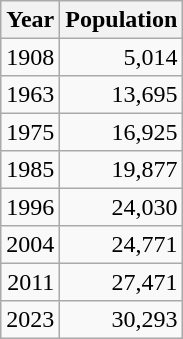<table class="wikitable" style="line-height:1.1em;">
<tr>
<th>Year</th>
<th>Population</th>
</tr>
<tr align="right">
<td>1908</td>
<td>5,014</td>
</tr>
<tr align="right">
<td>1963</td>
<td>13,695</td>
</tr>
<tr align="right">
<td>1975</td>
<td>16,925</td>
</tr>
<tr align="right">
<td>1985</td>
<td>19,877</td>
</tr>
<tr align="right">
<td>1996</td>
<td>24,030</td>
</tr>
<tr align="right">
<td>2004</td>
<td>24,771</td>
</tr>
<tr align="right">
<td>2011</td>
<td>27,471</td>
</tr>
<tr align="right">
<td>2023</td>
<td>30,293</td>
</tr>
</table>
